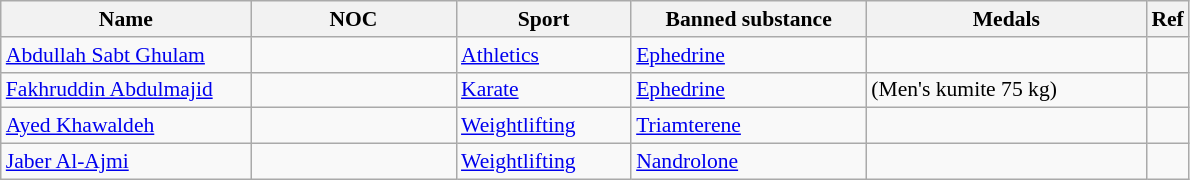<table class="wikitable sortable" style="font-size:90%;">
<tr>
<th width="160">Name</th>
<th width="130">NOC</th>
<th width="110">Sport</th>
<th width="150">Banned substance</th>
<th width="180">Medals</th>
<th width="20">Ref</th>
</tr>
<tr>
<td><a href='#'>Abdullah Sabt Ghulam</a></td>
<td></td>
<td><a href='#'>Athletics</a></td>
<td><a href='#'>Ephedrine</a></td>
<td></td>
<td></td>
</tr>
<tr>
<td><a href='#'>Fakhruddin Abdulmajid</a></td>
<td></td>
<td><a href='#'>Karate</a></td>
<td><a href='#'>Ephedrine</a></td>
<td> (Men's kumite 75 kg)</td>
<td></td>
</tr>
<tr>
<td><a href='#'>Ayed Khawaldeh</a></td>
<td></td>
<td><a href='#'>Weightlifting</a></td>
<td><a href='#'>Triamterene</a></td>
<td></td>
<td></td>
</tr>
<tr>
<td><a href='#'>Jaber Al-Ajmi</a></td>
<td></td>
<td><a href='#'>Weightlifting</a></td>
<td><a href='#'>Nandrolone</a></td>
<td></td>
<td></td>
</tr>
</table>
